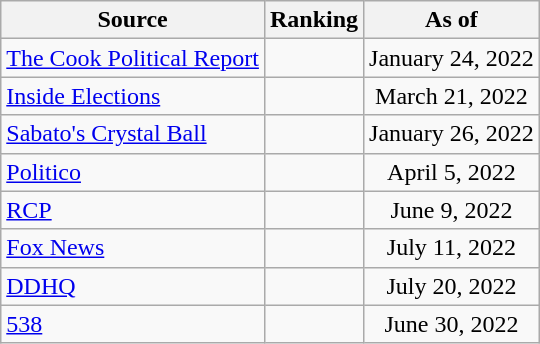<table class="wikitable" style="text-align:center">
<tr>
<th>Source</th>
<th>Ranking</th>
<th>As of</th>
</tr>
<tr>
<td align=left><a href='#'>The Cook Political Report</a></td>
<td></td>
<td>January 24, 2022</td>
</tr>
<tr>
<td align=left><a href='#'>Inside Elections</a></td>
<td></td>
<td>March 21, 2022</td>
</tr>
<tr>
<td align=left><a href='#'>Sabato's Crystal Ball</a></td>
<td></td>
<td>January 26, 2022</td>
</tr>
<tr>
<td align="left"><a href='#'>Politico</a></td>
<td></td>
<td>April 5, 2022</td>
</tr>
<tr>
<td align="left"><a href='#'>RCP</a></td>
<td></td>
<td>June 9, 2022</td>
</tr>
<tr>
<td align=left><a href='#'>Fox News</a></td>
<td></td>
<td>July 11, 2022</td>
</tr>
<tr>
<td align="left"><a href='#'>DDHQ</a></td>
<td></td>
<td>July 20, 2022</td>
</tr>
<tr>
<td align="left"><a href='#'>538</a></td>
<td></td>
<td>June 30, 2022</td>
</tr>
</table>
